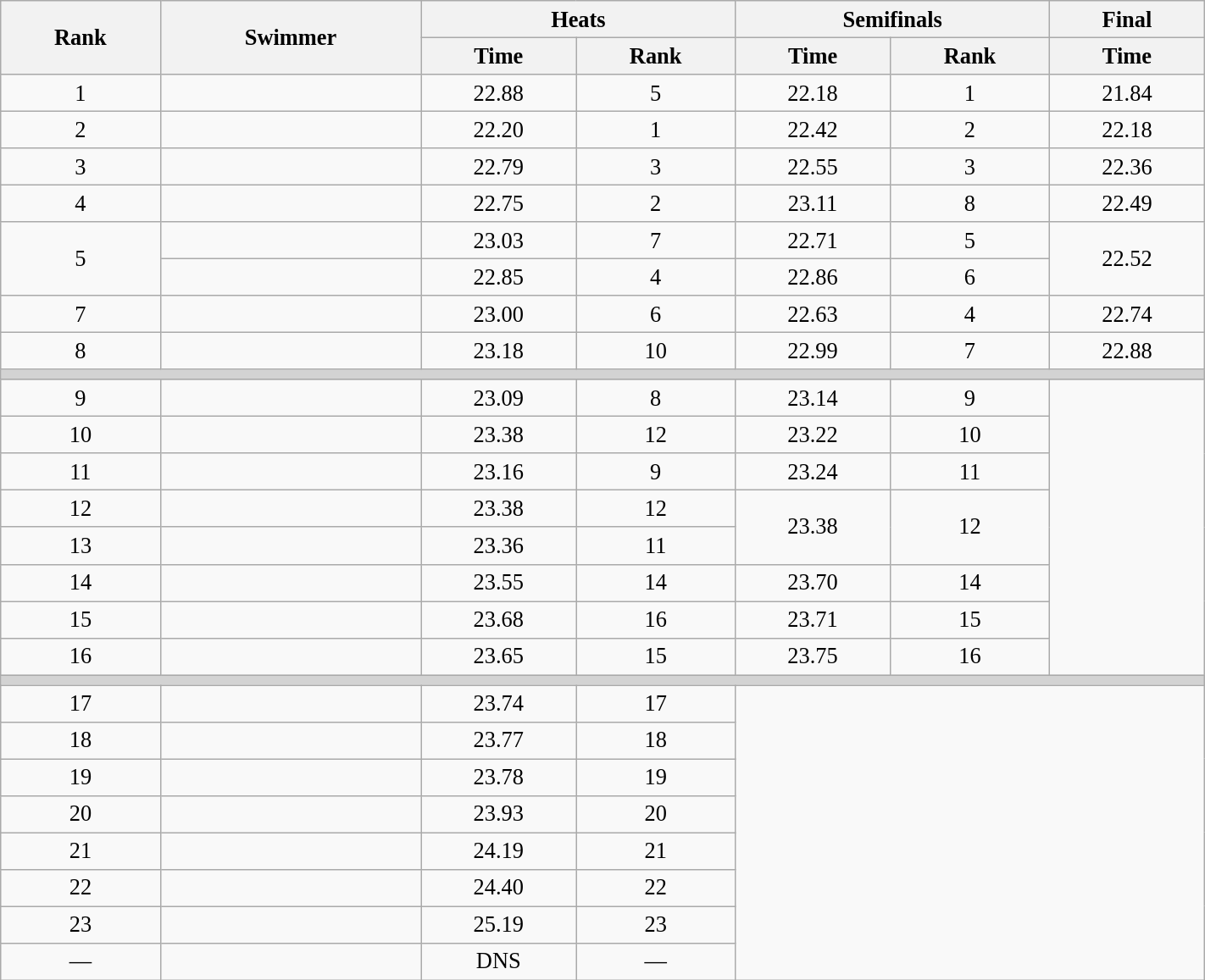<table class="wikitable" style=" text-align:center; font-size:110%;" width="75%">
<tr>
<th rowspan="2">Rank</th>
<th rowspan="2">Swimmer</th>
<th colspan="2">Heats</th>
<th colspan="2">Semifinals</th>
<th>Final</th>
</tr>
<tr>
<th>Time</th>
<th>Rank</th>
<th>Time</th>
<th>Rank</th>
<th>Time</th>
</tr>
<tr>
<td>1</td>
<td align=left></td>
<td>22.88</td>
<td>5</td>
<td>22.18</td>
<td>1</td>
<td>21.84 </td>
</tr>
<tr>
<td>2</td>
<td align=left></td>
<td>22.20</td>
<td>1</td>
<td>22.42</td>
<td>2</td>
<td>22.18</td>
</tr>
<tr>
<td>3</td>
<td align=left></td>
<td>22.79</td>
<td>3</td>
<td>22.55</td>
<td>3</td>
<td>22.36</td>
</tr>
<tr>
<td>4</td>
<td align=left></td>
<td>22.75</td>
<td>2</td>
<td>23.11</td>
<td>8</td>
<td>22.49</td>
</tr>
<tr>
<td rowspan=2>5</td>
<td align=left></td>
<td>23.03</td>
<td>7</td>
<td>22.71</td>
<td>5</td>
<td rowspan=2>22.52</td>
</tr>
<tr>
<td align=left></td>
<td>22.85</td>
<td>4</td>
<td>22.86</td>
<td>6</td>
</tr>
<tr>
<td>7</td>
<td align=left></td>
<td>23.00</td>
<td>6</td>
<td>22.63</td>
<td>4</td>
<td>22.74</td>
</tr>
<tr>
<td>8</td>
<td align=left></td>
<td>23.18</td>
<td>10</td>
<td>22.99</td>
<td>7</td>
<td>22.88</td>
</tr>
<tr>
<td colspan=7 bgcolor=lightgray></td>
</tr>
<tr>
<td>9</td>
<td align="left"></td>
<td>23.09</td>
<td>8</td>
<td>23.14</td>
<td>9</td>
</tr>
<tr>
<td>10</td>
<td align="left"></td>
<td>23.38</td>
<td>12</td>
<td>23.22</td>
<td>10</td>
</tr>
<tr>
<td>11</td>
<td align="left"></td>
<td>23.16</td>
<td>9</td>
<td>23.24</td>
<td>11</td>
</tr>
<tr>
<td>12</td>
<td align="left"></td>
<td>23.38</td>
<td>12</td>
<td rowspan=2>23.38</td>
<td rowspan=2>12</td>
</tr>
<tr>
<td>13</td>
<td align="left"></td>
<td>23.36</td>
<td>11</td>
</tr>
<tr>
<td>14</td>
<td align="left"></td>
<td>23.55</td>
<td>14</td>
<td>23.70</td>
<td>14</td>
</tr>
<tr>
<td>15</td>
<td align="left"></td>
<td>23.68</td>
<td>16</td>
<td>23.71</td>
<td>15</td>
</tr>
<tr>
<td>16</td>
<td align="left"></td>
<td>23.65</td>
<td>15</td>
<td>23.75</td>
<td>16</td>
</tr>
<tr>
<td colspan=7 bgcolor=lightgray></td>
</tr>
<tr>
<td>17</td>
<td align="left"></td>
<td>23.74</td>
<td>17</td>
</tr>
<tr>
<td>18</td>
<td align="left"></td>
<td>23.77</td>
<td>18</td>
</tr>
<tr>
<td>19</td>
<td align="left"></td>
<td>23.78</td>
<td>19</td>
</tr>
<tr>
<td>20</td>
<td align="left"></td>
<td>23.93</td>
<td>20</td>
</tr>
<tr>
<td>21</td>
<td align="left"></td>
<td>24.19</td>
<td>21</td>
</tr>
<tr>
<td>22</td>
<td align="left"></td>
<td>24.40</td>
<td>22</td>
</tr>
<tr>
<td>23</td>
<td align="left"></td>
<td>25.19</td>
<td>23</td>
</tr>
<tr>
<td>—</td>
<td align="left"></td>
<td>DNS</td>
<td>—</td>
</tr>
</table>
